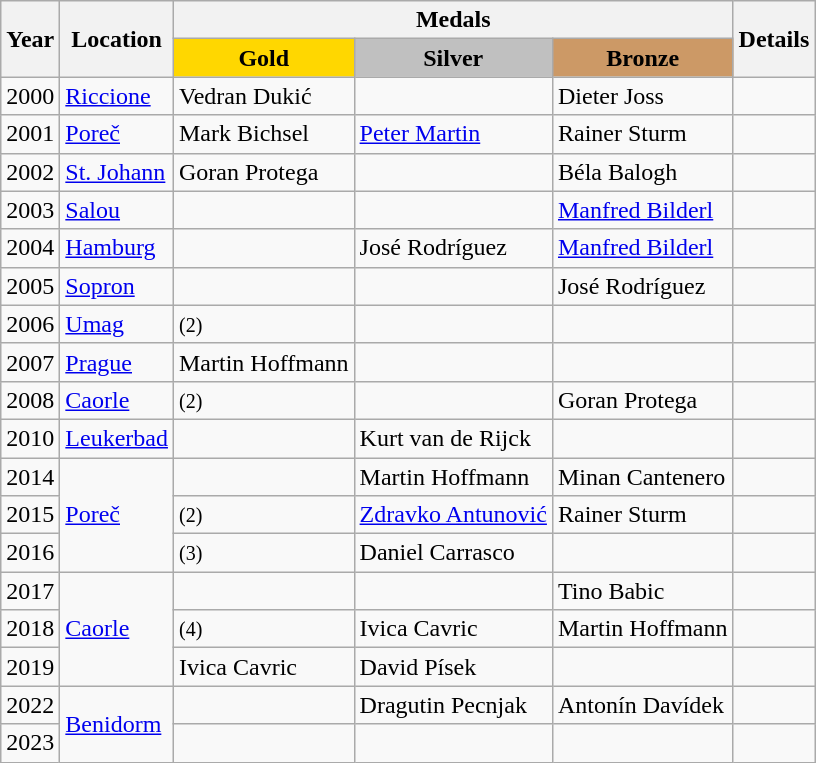<table class="wikitable">
<tr>
<th rowspan="2">Year</th>
<th rowspan="2">Location</th>
<th colspan="3">Medals</th>
<th rowspan="2">Details</th>
</tr>
<tr style="text-align:center;">
<td bgcolor="gold"><strong>Gold</strong></td>
<td bgcolor="silver"><strong>Silver</strong></td>
<td bgcolor="cc9966"><strong>Bronze</strong></td>
</tr>
<tr>
<td>2000</td>
<td> <a href='#'>Riccione</a></td>
<td> Vedran Dukić</td>
<td></td>
<td> Dieter Joss</td>
<td></td>
</tr>
<tr>
<td>2001</td>
<td> <a href='#'>Poreč</a></td>
<td> Mark Bichsel</td>
<td> <a href='#'>Peter Martin</a></td>
<td> Rainer Sturm</td>
<td></td>
</tr>
<tr>
<td>2002</td>
<td> <a href='#'>St. Johann</a></td>
<td> Goran Protega</td>
<td></td>
<td> Béla Balogh</td>
<td></td>
</tr>
<tr>
<td>2003</td>
<td> <a href='#'>Salou</a></td>
<td></td>
<td></td>
<td> <a href='#'>Manfred Bilderl</a></td>
<td></td>
</tr>
<tr>
<td>2004</td>
<td> <a href='#'>Hamburg</a></td>
<td></td>
<td> José Rodríguez</td>
<td> <a href='#'>Manfred Bilderl</a></td>
<td></td>
</tr>
<tr>
<td>2005</td>
<td> <a href='#'>Sopron</a></td>
<td></td>
<td></td>
<td> José Rodríguez</td>
<td></td>
</tr>
<tr>
<td>2006</td>
<td> <a href='#'>Umag</a></td>
<td> <small>(2)</small></td>
<td></td>
<td></td>
<td></td>
</tr>
<tr>
<td>2007</td>
<td> <a href='#'>Prague</a></td>
<td> Martin Hoffmann</td>
<td></td>
<td></td>
<td></td>
</tr>
<tr>
<td>2008</td>
<td> <a href='#'>Caorle</a></td>
<td> <small>(2)</small></td>
<td></td>
<td> Goran Protega</td>
<td></td>
</tr>
<tr>
<td>2010</td>
<td> <a href='#'>Leukerbad</a></td>
<td></td>
<td> Kurt van de Rijck</td>
<td></td>
<td></td>
</tr>
<tr>
<td>2014</td>
<td rowspan="3"> <a href='#'>Poreč</a></td>
<td></td>
<td> Martin Hoffmann</td>
<td> Minan Cantenero</td>
<td></td>
</tr>
<tr>
<td>2015</td>
<td> <small>(2)</small></td>
<td> <a href='#'>Zdravko Antunović</a></td>
<td> Rainer Sturm</td>
<td></td>
</tr>
<tr>
<td>2016</td>
<td> <small>(3)</small></td>
<td> Daniel Carrasco</td>
<td></td>
<td></td>
</tr>
<tr>
<td>2017</td>
<td rowspan="3"> <a href='#'>Caorle</a></td>
<td></td>
<td></td>
<td> Tino Babic</td>
<td></td>
</tr>
<tr>
<td>2018</td>
<td> <small>(4)</small></td>
<td> Ivica Cavric</td>
<td> Martin Hoffmann</td>
<td></td>
</tr>
<tr>
<td>2019</td>
<td> Ivica Cavric</td>
<td> David Písek</td>
<td></td>
<td></td>
</tr>
<tr>
<td>2022</td>
<td rowspan="2"> <a href='#'>Benidorm</a></td>
<td></td>
<td> Dragutin Pecnjak</td>
<td> Antonín Davídek</td>
<td></td>
</tr>
<tr>
<td>2023</td>
<td></td>
<td></td>
<td></td>
<td></td>
</tr>
</table>
